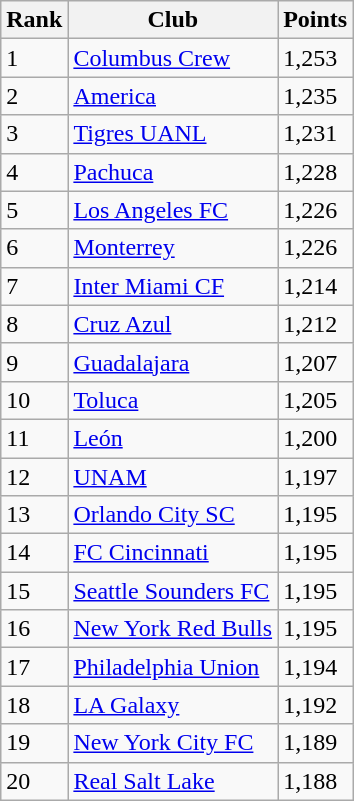<table class="wikitable">
<tr>
<th>Rank</th>
<th>Club</th>
<th>Points</th>
</tr>
<tr>
<td>1</td>
<td> <a href='#'>Columbus Crew</a></td>
<td>1,253</td>
</tr>
<tr>
<td>2</td>
<td> <a href='#'>America</a></td>
<td>1,235</td>
</tr>
<tr>
<td>3</td>
<td> <a href='#'>Tigres UANL</a></td>
<td>1,231</td>
</tr>
<tr>
<td>4</td>
<td> <a href='#'>Pachuca</a></td>
<td>1,228</td>
</tr>
<tr>
<td>5</td>
<td> <a href='#'>Los Angeles FC</a></td>
<td>1,226</td>
</tr>
<tr>
<td>6</td>
<td> <a href='#'>Monterrey</a></td>
<td>1,226</td>
</tr>
<tr>
<td>7</td>
<td> <a href='#'>Inter Miami CF</a></td>
<td>1,214</td>
</tr>
<tr>
<td>8</td>
<td> <a href='#'>Cruz Azul</a></td>
<td>1,212</td>
</tr>
<tr>
<td>9</td>
<td> <a href='#'>Guadalajara</a></td>
<td>1,207</td>
</tr>
<tr>
<td>10</td>
<td> <a href='#'>Toluca</a></td>
<td>1,205</td>
</tr>
<tr>
<td>11</td>
<td> <a href='#'>León</a></td>
<td>1,200</td>
</tr>
<tr>
<td>12</td>
<td> <a href='#'>UNAM</a></td>
<td>1,197</td>
</tr>
<tr>
<td>13</td>
<td> <a href='#'>Orlando City SC</a></td>
<td>1,195</td>
</tr>
<tr>
<td>14</td>
<td> <a href='#'>FC Cincinnati</a></td>
<td>1,195</td>
</tr>
<tr>
<td>15</td>
<td> <a href='#'>Seattle Sounders FC</a></td>
<td>1,195</td>
</tr>
<tr>
<td>16</td>
<td> <a href='#'>New York Red Bulls</a></td>
<td>1,195</td>
</tr>
<tr>
<td>17</td>
<td> <a href='#'>Philadelphia Union</a></td>
<td>1,194</td>
</tr>
<tr>
<td>18</td>
<td> <a href='#'>LA Galaxy</a></td>
<td>1,192</td>
</tr>
<tr>
<td>19</td>
<td> <a href='#'>New York City FC</a></td>
<td>1,189</td>
</tr>
<tr>
<td>20</td>
<td> <a href='#'>Real Salt Lake</a></td>
<td>1,188</td>
</tr>
</table>
